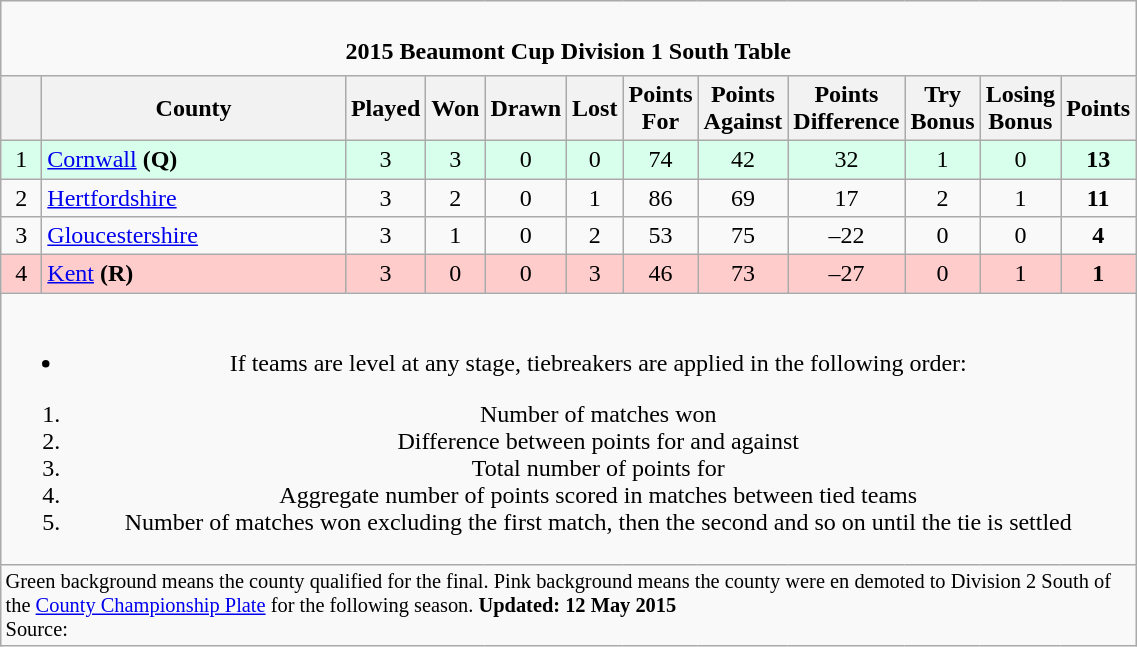<table class="wikitable" style="text-align: center;">
<tr>
<td colspan="15" cellpadding="0" cellspacing="0"><br><table border="0" width="100%" cellpadding="0" cellspacing="0">
<tr>
<td width=20% style="border:0px"></td>
<td style="border:0px"><strong>2015 Beaumont Cup Division 1 South Table</strong></td>
<td width=20% style="border:0px" align=right></td>
</tr>
</table>
</td>
</tr>
<tr>
<th bgcolor="#efefef" width="20"></th>
<th bgcolor="#efefef" width="195">County</th>
<th bgcolor="#efefef" width="20">Played</th>
<th bgcolor="#efefef" width="20">Won</th>
<th bgcolor="#efefef" width="20">Drawn</th>
<th bgcolor="#efefef" width="20">Lost</th>
<th bgcolor="#efefef" width="20">Points For</th>
<th bgcolor="#efefef" width="20">Points Against</th>
<th bgcolor="#efefef" width="20">Points Difference</th>
<th bgcolor="#efefef" width="20">Try Bonus</th>
<th bgcolor="#efefef" width="20">Losing Bonus</th>
<th bgcolor="#efefef" width="20">Points</th>
</tr>
<tr bgcolor=#d8ffeb align=center>
<td>1</td>
<td style="text-align:left;"><a href='#'>Cornwall</a> <strong>(Q)</strong></td>
<td>3</td>
<td>3</td>
<td>0</td>
<td>0</td>
<td>74</td>
<td>42</td>
<td>32</td>
<td>1</td>
<td>0</td>
<td><strong>13</strong></td>
</tr>
<tr>
<td>2</td>
<td style="text-align:left;"><a href='#'>Hertfordshire</a></td>
<td>3</td>
<td>2</td>
<td>0</td>
<td>1</td>
<td>86</td>
<td>69</td>
<td>17</td>
<td>2</td>
<td>1</td>
<td><strong>11</strong></td>
</tr>
<tr>
<td>3</td>
<td style="text-align:left;"><a href='#'>Gloucestershire</a></td>
<td>3</td>
<td>1</td>
<td>0</td>
<td>2</td>
<td>53</td>
<td>75</td>
<td>–22</td>
<td>0</td>
<td>0</td>
<td><strong>4</strong></td>
</tr>
<tr style="background-color:#ffcccc;">
<td>4</td>
<td style="text-align:left;"><a href='#'>Kent</a> <strong>(R)</strong></td>
<td>3</td>
<td>0</td>
<td>0</td>
<td>3</td>
<td>46</td>
<td>73</td>
<td>–27</td>
<td>0</td>
<td>1</td>
<td><strong>1</strong></td>
</tr>
<tr>
<td colspan="15"><br><ul><li>If teams are level at any stage, tiebreakers are applied in the following order:</li></ul><ol><li>Number of matches won</li><li>Difference between points for and against</li><li>Total number of points for</li><li>Aggregate number of points scored in matches between tied teams</li><li>Number of matches won excluding the first match, then the second and so on until the tie is settled</li></ol></td>
</tr>
<tr | style="text-align:left;" |>
<td colspan="15" style="border:0px;font-size:85%;"><span>Green background</span> means the county qualified for the final. <span>Pink background</span> means the county were en demoted to Division 2 South of the <a href='#'>County Championship Plate</a> for the following season. <strong>Updated: 12 May 2015</strong><br>Source: </td>
</tr>
</table>
